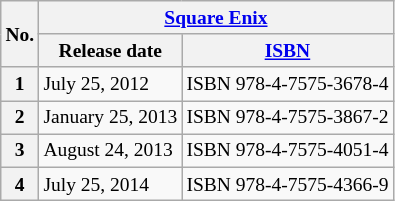<table class="wikitable" style="font-size:small">
<tr>
<th rowspan="2">No.</th>
<th colspan="2"> <a href='#'>Square Enix</a></th>
</tr>
<tr>
<th>Release date</th>
<th><a href='#'>ISBN</a></th>
</tr>
<tr>
<th>1</th>
<td>July 25, 2012</td>
<td>ISBN 978-4-7575-3678-4</td>
</tr>
<tr>
<th>2</th>
<td>January 25, 2013</td>
<td>ISBN 978-4-7575-3867-2</td>
</tr>
<tr>
<th>3</th>
<td>August 24, 2013</td>
<td>ISBN 978-4-7575-4051-4</td>
</tr>
<tr>
<th>4</th>
<td>July 25, 2014</td>
<td>ISBN 978-4-7575-4366-9</td>
</tr>
</table>
